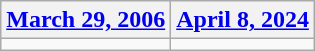<table class=wikitable>
<tr>
<th><a href='#'>March 29, 2006</a></th>
<th><a href='#'>April 8, 2024</a></th>
</tr>
<tr>
<td></td>
<td></td>
</tr>
</table>
